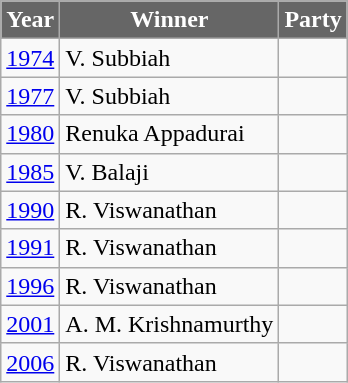<table class="wikitable">
<tr>
<th style="background-color:#666666; color:white">Year</th>
<th style="background-color:#666666; color:white">Winner</th>
<th style="background-color:#666666; color:white" colspan="2">Party</th>
</tr>
<tr>
<td><a href='#'>1974</a></td>
<td>V. Subbiah</td>
<td></td>
</tr>
<tr>
<td><a href='#'>1977</a></td>
<td>V. Subbiah</td>
<td></td>
</tr>
<tr>
<td><a href='#'>1980</a></td>
<td>Renuka Appadurai</td>
<td></td>
</tr>
<tr>
<td><a href='#'>1985</a></td>
<td>V. Balaji</td>
<td></td>
</tr>
<tr>
<td><a href='#'>1990</a></td>
<td>R. Viswanathan</td>
<td></td>
</tr>
<tr>
<td><a href='#'>1991</a></td>
<td>R. Viswanathan</td>
<td></td>
</tr>
<tr>
<td><a href='#'>1996</a></td>
<td>R. Viswanathan</td>
<td></td>
</tr>
<tr>
<td><a href='#'>2001</a></td>
<td>A. M. Krishnamurthy</td>
<td></td>
</tr>
<tr>
<td><a href='#'>2006</a></td>
<td>R. Viswanathan</td>
<td></td>
</tr>
</table>
